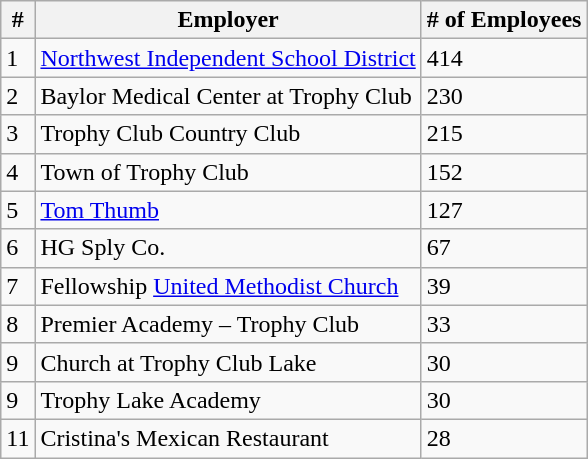<table class="wikitable" border="1">
<tr>
<th>#</th>
<th>Employer</th>
<th># of Employees</th>
</tr>
<tr>
<td>1</td>
<td><a href='#'>Northwest Independent School District</a></td>
<td>414</td>
</tr>
<tr>
<td>2</td>
<td>Baylor Medical Center at Trophy Club</td>
<td>230</td>
</tr>
<tr>
<td>3</td>
<td>Trophy Club Country Club</td>
<td>215</td>
</tr>
<tr>
<td>4</td>
<td>Town of Trophy Club</td>
<td>152</td>
</tr>
<tr>
<td>5</td>
<td><a href='#'>Tom Thumb</a></td>
<td>127</td>
</tr>
<tr>
<td>6</td>
<td>HG Sply Co.</td>
<td>67</td>
</tr>
<tr>
<td>7</td>
<td>Fellowship <a href='#'>United Methodist Church</a></td>
<td>39</td>
</tr>
<tr>
<td>8</td>
<td>Premier Academy – Trophy Club</td>
<td>33</td>
</tr>
<tr>
<td>9</td>
<td>Church at Trophy Club Lake</td>
<td>30</td>
</tr>
<tr>
<td>9</td>
<td>Trophy Lake Academy</td>
<td>30</td>
</tr>
<tr>
<td>11</td>
<td>Cristina's Mexican Restaurant</td>
<td>28</td>
</tr>
</table>
